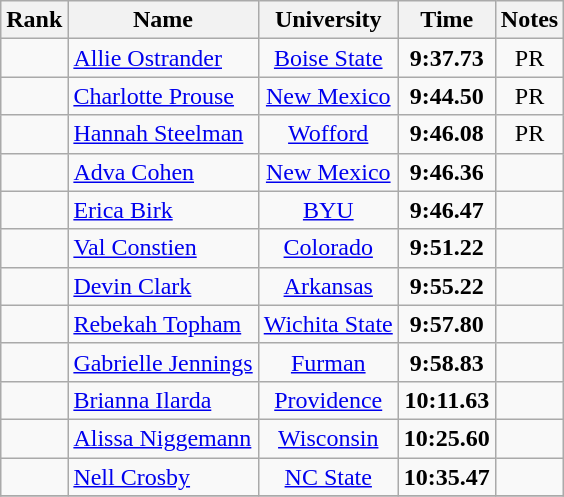<table class="wikitable sortable" style="text-align:center">
<tr>
<th>Rank</th>
<th>Name</th>
<th>University</th>
<th>Time</th>
<th>Notes</th>
</tr>
<tr>
<td></td>
<td align=left> <a href='#'>Allie Ostrander</a></td>
<td><a href='#'>Boise State</a></td>
<td><strong>9:37.73</strong></td>
<td>PR</td>
</tr>
<tr>
<td></td>
<td align=left> <a href='#'>Charlotte Prouse</a></td>
<td><a href='#'>New Mexico</a></td>
<td><strong>9:44.50</strong></td>
<td>PR</td>
</tr>
<tr>
<td></td>
<td align=left> <a href='#'>Hannah Steelman</a></td>
<td><a href='#'>Wofford</a></td>
<td><strong>9:46.08</strong></td>
<td>PR</td>
</tr>
<tr>
<td></td>
<td align=left> <a href='#'>Adva Cohen</a></td>
<td><a href='#'>New Mexico</a></td>
<td><strong>9:46.36</strong></td>
<td></td>
</tr>
<tr>
<td></td>
<td align=left> <a href='#'>Erica Birk</a></td>
<td><a href='#'>BYU</a></td>
<td><strong>9:46.47</strong></td>
<td></td>
</tr>
<tr>
<td></td>
<td align=left> <a href='#'>Val Constien</a></td>
<td><a href='#'>Colorado</a></td>
<td><strong>9:51.22</strong></td>
<td></td>
</tr>
<tr>
<td></td>
<td align=left> <a href='#'>Devin Clark</a></td>
<td><a href='#'>Arkansas</a></td>
<td><strong>9:55.22</strong></td>
<td></td>
</tr>
<tr>
<td></td>
<td align=left> <a href='#'>Rebekah Topham</a></td>
<td><a href='#'>Wichita State</a></td>
<td><strong>9:57.80</strong></td>
<td></td>
</tr>
<tr>
<td></td>
<td align=left> <a href='#'>Gabrielle Jennings</a></td>
<td><a href='#'>Furman</a></td>
<td><strong>9:58.83</strong></td>
<td></td>
</tr>
<tr>
<td></td>
<td align=left> <a href='#'>Brianna Ilarda</a></td>
<td><a href='#'>Providence</a></td>
<td><strong>10:11.63</strong></td>
<td></td>
</tr>
<tr>
<td></td>
<td align=left> <a href='#'>Alissa Niggemann</a></td>
<td><a href='#'>Wisconsin</a></td>
<td><strong>10:25.60</strong></td>
<td></td>
</tr>
<tr>
<td></td>
<td align=left> <a href='#'>Nell Crosby</a></td>
<td><a href='#'>NC State</a></td>
<td><strong>10:35.47</strong></td>
<td></td>
</tr>
<tr>
</tr>
</table>
